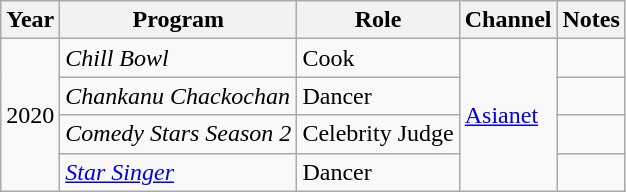<table class="wikitable">
<tr>
<th>Year</th>
<th>Program</th>
<th>Role</th>
<th>Channel</th>
<th>Notes</th>
</tr>
<tr>
<td Rowspan=4>2020</td>
<td><em>Chill Bowl</em></td>
<td>Cook</td>
<td Rowspan=4><a href='#'>Asianet</a></td>
<td></td>
</tr>
<tr>
<td><em>Chankanu Chackochan</em></td>
<td>Dancer</td>
<td></td>
</tr>
<tr>
<td><em>Comedy Stars Season 2</em></td>
<td>Celebrity Judge</td>
<td></td>
</tr>
<tr>
<td><em><a href='#'>Star Singer</a></em></td>
<td>Dancer</td>
<td></td>
</tr>
</table>
